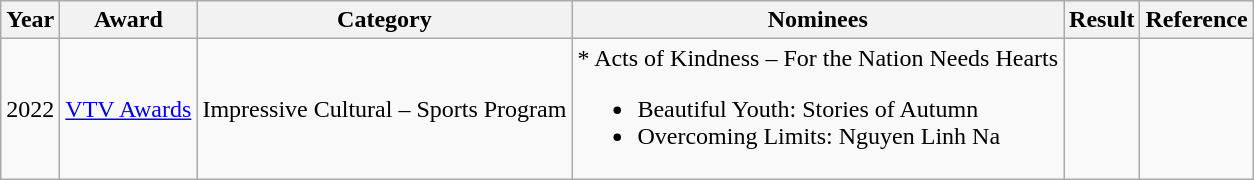<table class="wikitable">
<tr>
<th>Year</th>
<th>Award</th>
<th>Category</th>
<th>Nominees</th>
<th>Result</th>
<th>Reference</th>
</tr>
<tr>
<td>2022</td>
<td><a href='#'>VTV Awards</a></td>
<td>Impressive Cultural – Sports Program</td>
<td>* Acts of Kindness – For the Nation Needs Hearts<br><ul><li>Beautiful Youth: Stories of Autumn</li><li>Overcoming Limits: Nguyen Linh Na</li></ul></td>
<td></td>
<td></td>
</tr>
</table>
